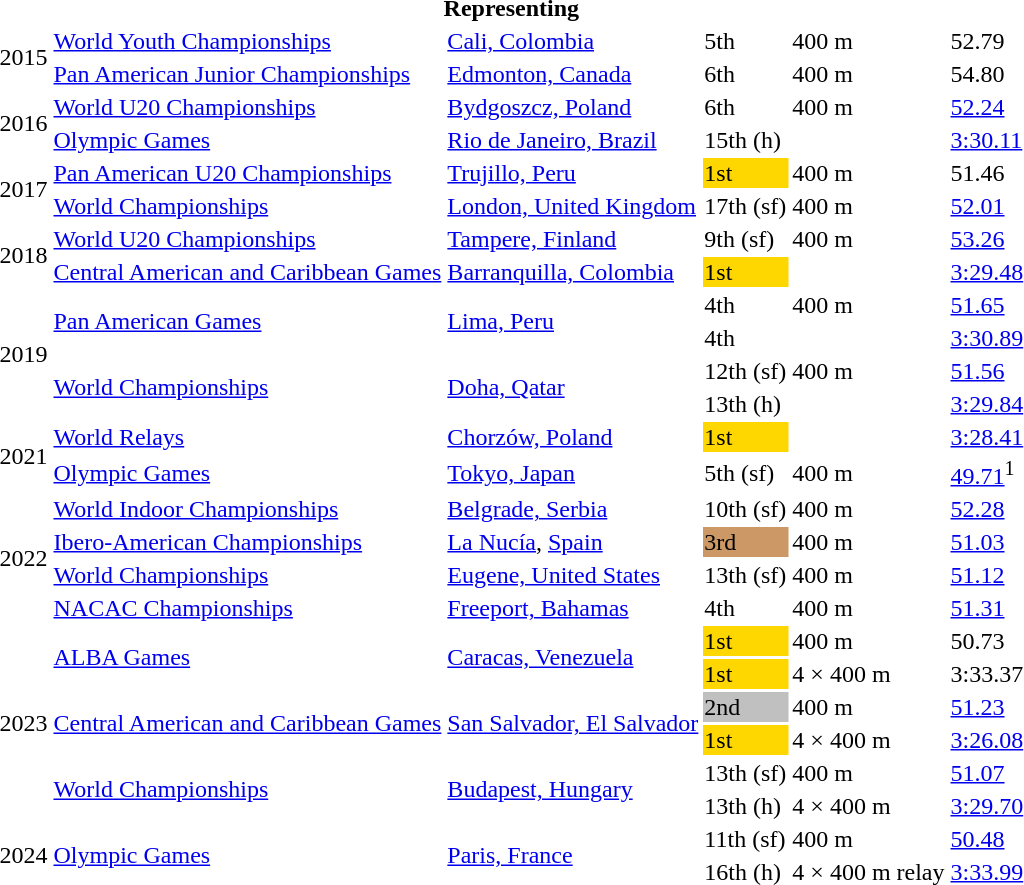<table>
<tr>
<th colspan="6">Representing </th>
</tr>
<tr>
<td rowspan=2>2015</td>
<td><a href='#'>World Youth Championships</a></td>
<td><a href='#'>Cali, Colombia</a></td>
<td>5th</td>
<td>400 m</td>
<td>52.79</td>
</tr>
<tr>
<td><a href='#'>Pan American Junior Championships</a></td>
<td><a href='#'>Edmonton, Canada</a></td>
<td>6th</td>
<td>400 m</td>
<td>54.80</td>
</tr>
<tr>
<td rowspan=2>2016</td>
<td><a href='#'>World U20 Championships</a></td>
<td><a href='#'>Bydgoszcz, Poland</a></td>
<td>6th</td>
<td>400 m</td>
<td><a href='#'>52.24</a></td>
</tr>
<tr>
<td><a href='#'>Olympic Games</a></td>
<td><a href='#'>Rio de Janeiro, Brazil</a></td>
<td>15th (h)</td>
<td></td>
<td><a href='#'>3:30.11</a></td>
</tr>
<tr>
<td rowspan=2>2017</td>
<td><a href='#'>Pan American U20 Championships</a></td>
<td><a href='#'>Trujillo, Peru</a></td>
<td bgcolor=gold>1st</td>
<td>400 m</td>
<td>51.46</td>
</tr>
<tr>
<td><a href='#'>World Championships</a></td>
<td><a href='#'>London, United Kingdom</a></td>
<td>17th (sf)</td>
<td>400 m</td>
<td><a href='#'>52.01</a></td>
</tr>
<tr>
<td rowspan=2>2018</td>
<td><a href='#'>World U20 Championships</a></td>
<td><a href='#'>Tampere, Finland</a></td>
<td>9th (sf)</td>
<td>400 m</td>
<td><a href='#'>53.26</a></td>
</tr>
<tr>
<td><a href='#'>Central American and Caribbean Games</a></td>
<td><a href='#'>Barranquilla, Colombia</a></td>
<td bgcolor=gold>1st</td>
<td></td>
<td><a href='#'>3:29.48</a></td>
</tr>
<tr>
<td rowspan=4>2019</td>
<td rowspan=2><a href='#'>Pan American Games</a></td>
<td rowspan=2><a href='#'>Lima, Peru</a></td>
<td>4th</td>
<td>400 m</td>
<td><a href='#'>51.65</a></td>
</tr>
<tr>
<td>4th</td>
<td></td>
<td><a href='#'>3:30.89</a></td>
</tr>
<tr>
<td rowspan=2><a href='#'>World Championships</a></td>
<td rowspan=2><a href='#'>Doha, Qatar</a></td>
<td>12th (sf)</td>
<td>400 m</td>
<td><a href='#'>51.56</a></td>
</tr>
<tr>
<td>13th (h)</td>
<td></td>
<td><a href='#'>3:29.84</a></td>
</tr>
<tr>
<td rowspan=2>2021</td>
<td><a href='#'>World Relays</a></td>
<td><a href='#'>Chorzów, Poland</a></td>
<td bgcolor=gold>1st</td>
<td></td>
<td><a href='#'>3:28.41</a></td>
</tr>
<tr>
<td><a href='#'>Olympic Games</a></td>
<td><a href='#'>Tokyo, Japan</a></td>
<td>5th (sf)</td>
<td>400 m</td>
<td><a href='#'>49.71</a><sup>1</sup></td>
</tr>
<tr>
<td rowspan=4>2022</td>
<td><a href='#'>World Indoor Championships</a></td>
<td><a href='#'>Belgrade, Serbia</a></td>
<td>10th (sf)</td>
<td>400 m</td>
<td><a href='#'>52.28</a></td>
</tr>
<tr>
<td><a href='#'>Ibero-American Championships</a></td>
<td><a href='#'>La Nucía</a>, <a href='#'>Spain</a></td>
<td bgcolor=cc9966>3rd</td>
<td>400 m</td>
<td><a href='#'>51.03</a></td>
</tr>
<tr>
<td><a href='#'>World Championships</a></td>
<td><a href='#'>Eugene, United States</a></td>
<td>13th (sf)</td>
<td>400 m</td>
<td><a href='#'>51.12</a></td>
</tr>
<tr>
<td><a href='#'>NACAC Championships</a></td>
<td><a href='#'>Freeport, Bahamas</a></td>
<td>4th</td>
<td>400 m</td>
<td><a href='#'>51.31</a></td>
</tr>
<tr>
<td rowspan=6>2023</td>
<td rowspan=2><a href='#'>ALBA Games</a></td>
<td rowspan=2><a href='#'>Caracas, Venezuela</a></td>
<td bgcolor=gold>1st</td>
<td>400 m</td>
<td>50.73</td>
</tr>
<tr>
<td bgcolor=gold>1st</td>
<td>4 × 400 m</td>
<td>3:33.37</td>
</tr>
<tr>
<td rowspan=2><a href='#'>Central American and Caribbean Games</a></td>
<td rowspan=2><a href='#'>San Salvador, El Salvador</a></td>
<td bgcolor=silver>2nd</td>
<td>400 m</td>
<td><a href='#'>51.23</a></td>
</tr>
<tr>
<td bgcolor=gold>1st</td>
<td>4 × 400 m</td>
<td><a href='#'>3:26.08</a></td>
</tr>
<tr>
<td rowspan=2><a href='#'>World Championships</a></td>
<td rowspan=2><a href='#'>Budapest, Hungary</a></td>
<td>13th (sf)</td>
<td>400 m</td>
<td><a href='#'>51.07</a></td>
</tr>
<tr>
<td>13th (h)</td>
<td>4 × 400 m</td>
<td><a href='#'>3:29.70</a></td>
</tr>
<tr>
<td rowspan=2>2024</td>
<td rowspan=2><a href='#'>Olympic Games</a></td>
<td rowspan=2><a href='#'>Paris, France</a></td>
<td>11th (sf)</td>
<td>400 m</td>
<td><a href='#'>50.48</a></td>
</tr>
<tr>
<td>16th (h)</td>
<td>4 × 400 m relay</td>
<td><a href='#'>3:33.99</a></td>
</tr>
</table>
